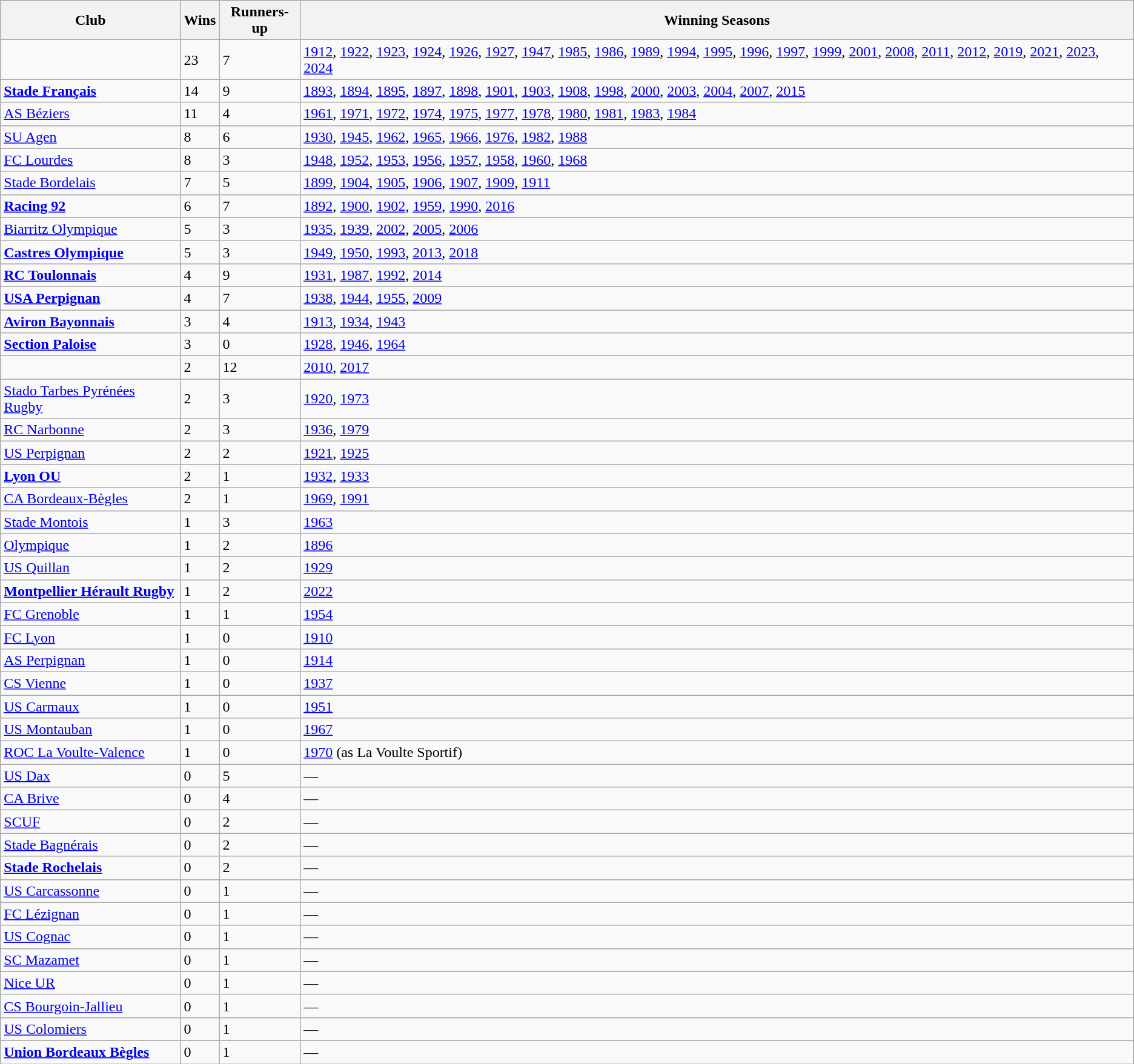<table class="wikitable sortable">
<tr>
<th class=unsortable>Club</th>
<th>Wins</th>
<th>Runners-up</th>
<th class=unsortable>Winning Seasons</th>
</tr>
<tr>
<td><strong></strong></td>
<td>23</td>
<td>7</td>
<td><a href='#'>1912</a>, <a href='#'>1922</a>, <a href='#'>1923</a>, <a href='#'>1924</a>, <a href='#'>1926</a>, <a href='#'>1927</a>, <a href='#'>1947</a>, <a href='#'>1985</a>, <a href='#'>1986</a>, <a href='#'>1989</a>, <a href='#'>1994</a>, <a href='#'>1995</a>, <a href='#'>1996</a>, <a href='#'>1997</a>, <a href='#'>1999</a>, <a href='#'>2001</a>, <a href='#'>2008</a>, <a href='#'>2011</a>, <a href='#'>2012</a>, <a href='#'>2019</a>, <a href='#'>2021</a>, <a href='#'>2023</a>, <a href='#'>2024</a></td>
</tr>
<tr>
<td><strong><a href='#'>Stade Français</a></strong></td>
<td>14</td>
<td>9</td>
<td><a href='#'>1893</a>, <a href='#'>1894</a>, <a href='#'>1895</a>, <a href='#'>1897</a>, <a href='#'>1898</a>, <a href='#'>1901</a>, <a href='#'>1903</a>, <a href='#'>1908</a>, <a href='#'>1998</a>, <a href='#'>2000</a>, <a href='#'>2003</a>, <a href='#'>2004</a>, <a href='#'>2007</a>, <a href='#'>2015</a></td>
</tr>
<tr>
<td><a href='#'>AS Béziers</a></td>
<td>11</td>
<td>4</td>
<td><a href='#'>1961</a>, <a href='#'>1971</a>, <a href='#'>1972</a>, <a href='#'>1974</a>, <a href='#'>1975</a>, <a href='#'>1977</a>, <a href='#'>1978</a>, <a href='#'>1980</a>, <a href='#'>1981</a>, <a href='#'>1983</a>, <a href='#'>1984</a></td>
</tr>
<tr>
<td><a href='#'>SU Agen</a></td>
<td>8</td>
<td>6</td>
<td><a href='#'>1930</a>, <a href='#'>1945</a>, <a href='#'>1962</a>, <a href='#'>1965</a>, <a href='#'>1966</a>, <a href='#'>1976</a>, <a href='#'>1982</a>, <a href='#'>1988</a></td>
</tr>
<tr>
<td><a href='#'>FC Lourdes</a></td>
<td>8</td>
<td>3</td>
<td><a href='#'>1948</a>, <a href='#'>1952</a>, <a href='#'>1953</a>, <a href='#'>1956</a>, <a href='#'>1957</a>, <a href='#'>1958</a>, <a href='#'>1960</a>, <a href='#'>1968</a></td>
</tr>
<tr>
<td><a href='#'>Stade Bordelais</a></td>
<td>7</td>
<td>5</td>
<td><a href='#'>1899</a>, <a href='#'>1904</a>, <a href='#'>1905</a>, <a href='#'>1906</a>, <a href='#'>1907</a>, <a href='#'>1909</a>, <a href='#'>1911</a></td>
</tr>
<tr>
<td><strong><a href='#'>Racing 92</a></strong></td>
<td>6</td>
<td>7</td>
<td><a href='#'>1892</a>, <a href='#'>1900</a>, <a href='#'>1902</a>, <a href='#'>1959</a>, <a href='#'>1990</a>, <a href='#'>2016</a></td>
</tr>
<tr>
<td><a href='#'>Biarritz Olympique</a></td>
<td>5</td>
<td>3</td>
<td><a href='#'>1935</a>, <a href='#'>1939</a>, <a href='#'>2002</a>, <a href='#'>2005</a>, <a href='#'>2006</a></td>
</tr>
<tr>
<td><strong><a href='#'>Castres Olympique</a></strong></td>
<td>5</td>
<td>3</td>
<td><a href='#'>1949</a>, <a href='#'>1950</a>, <a href='#'>1993</a>, <a href='#'>2013</a>, <a href='#'>2018</a></td>
</tr>
<tr>
<td><strong><a href='#'>RC Toulonnais</a></strong></td>
<td>4</td>
<td>9</td>
<td><a href='#'>1931</a>, <a href='#'>1987</a>, <a href='#'>1992</a>, <a href='#'>2014</a></td>
</tr>
<tr>
<td><strong><a href='#'>USA Perpignan</a></strong></td>
<td>4</td>
<td>7</td>
<td><a href='#'>1938</a>, <a href='#'>1944</a>, <a href='#'>1955</a>, <a href='#'>2009</a></td>
</tr>
<tr>
<td><strong><a href='#'>Aviron Bayonnais</a></strong></td>
<td>3</td>
<td>4</td>
<td><a href='#'>1913</a>, <a href='#'>1934</a>, <a href='#'>1943</a></td>
</tr>
<tr>
<td><strong><a href='#'>Section Paloise</a></strong></td>
<td>3</td>
<td>0</td>
<td><a href='#'>1928</a>, <a href='#'>1946</a>, <a href='#'>1964</a></td>
</tr>
<tr>
<td><strong></strong></td>
<td>2</td>
<td>12</td>
<td><a href='#'>2010</a>, <a href='#'>2017</a></td>
</tr>
<tr>
<td><a href='#'>Stado Tarbes Pyrénées Rugby</a></td>
<td>2</td>
<td>3</td>
<td><a href='#'>1920</a>, <a href='#'>1973</a></td>
</tr>
<tr>
<td><a href='#'>RC Narbonne</a></td>
<td>2</td>
<td>3</td>
<td><a href='#'>1936</a>, <a href='#'>1979</a></td>
</tr>
<tr>
<td><a href='#'>US Perpignan</a></td>
<td>2</td>
<td>2</td>
<td><a href='#'>1921</a>, <a href='#'>1925</a></td>
</tr>
<tr>
<td><strong><a href='#'>Lyon OU</a></strong></td>
<td>2</td>
<td>1</td>
<td><a href='#'>1932</a>, <a href='#'>1933</a></td>
</tr>
<tr>
<td><a href='#'>CA Bordeaux-Bègles</a></td>
<td>2</td>
<td>1</td>
<td><a href='#'>1969</a>, <a href='#'>1991</a></td>
</tr>
<tr>
<td><a href='#'>Stade Montois</a></td>
<td>1</td>
<td>3</td>
<td><a href='#'>1963</a></td>
</tr>
<tr>
<td><a href='#'>Olympique</a></td>
<td>1</td>
<td>2</td>
<td><a href='#'>1896</a></td>
</tr>
<tr>
<td><a href='#'>US Quillan</a></td>
<td>1</td>
<td>2</td>
<td><a href='#'>1929</a></td>
</tr>
<tr>
<td><strong><a href='#'>Montpellier Hérault Rugby</a></strong></td>
<td>1</td>
<td>2</td>
<td><a href='#'>2022</a></td>
</tr>
<tr>
<td><a href='#'>FC Grenoble</a></td>
<td>1</td>
<td>1</td>
<td><a href='#'>1954</a></td>
</tr>
<tr>
<td><a href='#'>FC Lyon</a></td>
<td>1</td>
<td>0</td>
<td><a href='#'>1910</a></td>
</tr>
<tr>
<td><a href='#'>AS Perpignan</a></td>
<td>1</td>
<td>0</td>
<td><a href='#'>1914</a></td>
</tr>
<tr>
<td><a href='#'>CS Vienne</a></td>
<td>1</td>
<td>0</td>
<td><a href='#'>1937</a></td>
</tr>
<tr>
<td><a href='#'>US Carmaux</a></td>
<td>1</td>
<td>0</td>
<td><a href='#'>1951</a></td>
</tr>
<tr>
<td><a href='#'>US Montauban</a></td>
<td>1</td>
<td>0</td>
<td><a href='#'>1967</a></td>
</tr>
<tr>
<td><a href='#'>ROC La Voulte-Valence</a></td>
<td>1</td>
<td>0</td>
<td><a href='#'>1970</a> (as La Voulte Sportif)</td>
</tr>
<tr>
<td><a href='#'>US Dax</a></td>
<td>0</td>
<td>5</td>
<td>—</td>
</tr>
<tr>
<td><a href='#'>CA Brive</a></td>
<td>0</td>
<td>4</td>
<td>—</td>
</tr>
<tr>
<td><a href='#'>SCUF</a></td>
<td>0</td>
<td>2</td>
<td>—</td>
</tr>
<tr>
<td><a href='#'>Stade Bagnérais</a></td>
<td>0</td>
<td>2</td>
<td>—</td>
</tr>
<tr>
<td><strong><a href='#'>Stade Rochelais</a></strong></td>
<td>0</td>
<td>2</td>
<td>—</td>
</tr>
<tr>
<td><a href='#'>US Carcassonne</a></td>
<td>0</td>
<td>1</td>
<td>—</td>
</tr>
<tr>
<td><a href='#'>FC Lézignan</a></td>
<td>0</td>
<td>1</td>
<td>—</td>
</tr>
<tr>
<td><a href='#'>US Cognac</a></td>
<td>0</td>
<td>1</td>
<td>—</td>
</tr>
<tr>
<td><a href='#'>SC Mazamet</a></td>
<td>0</td>
<td>1</td>
<td>—</td>
</tr>
<tr>
<td><a href='#'>Nice UR</a></td>
<td>0</td>
<td>1</td>
<td>—</td>
</tr>
<tr>
<td><a href='#'>CS Bourgoin-Jallieu</a></td>
<td>0</td>
<td>1</td>
<td>—</td>
</tr>
<tr>
<td><a href='#'>US Colomiers</a></td>
<td>0</td>
<td>1</td>
<td>—</td>
</tr>
<tr>
<td><strong><a href='#'>Union Bordeaux Bègles</a></strong></td>
<td>0</td>
<td>1</td>
<td>—</td>
</tr>
</table>
